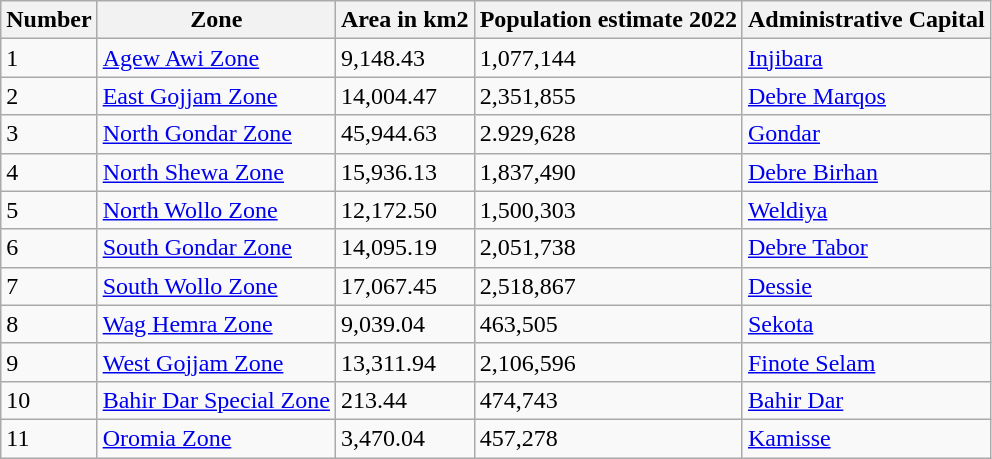<table class="wikitable">
<tr>
<th>Number</th>
<th>Zone</th>
<th>Area in km2</th>
<th>Population estimate 2022</th>
<th>Administrative Capital</th>
</tr>
<tr>
<td>1</td>
<td><a href='#'>Agew Awi Zone</a></td>
<td>9,148.43</td>
<td>1,077,144</td>
<td><a href='#'>Injibara</a></td>
</tr>
<tr>
<td>2</td>
<td><a href='#'>East Gojjam Zone</a></td>
<td>14,004.47</td>
<td>2,351,855</td>
<td><a href='#'>Debre Marqos</a></td>
</tr>
<tr>
<td>3</td>
<td><a href='#'>North Gondar Zone</a></td>
<td>45,944.63</td>
<td>2.929,628</td>
<td><a href='#'>Gondar</a></td>
</tr>
<tr>
<td>4</td>
<td><a href='#'>North Shewa Zone</a></td>
<td>15,936.13</td>
<td>1,837,490</td>
<td><a href='#'>Debre Birhan</a></td>
</tr>
<tr>
<td>5</td>
<td><a href='#'>North Wollo Zone</a></td>
<td>12,172.50</td>
<td>1,500,303</td>
<td><a href='#'>Weldiya</a></td>
</tr>
<tr>
<td>6</td>
<td><a href='#'>South Gondar Zone</a></td>
<td>14,095.19</td>
<td>2,051,738</td>
<td><a href='#'>Debre Tabor</a></td>
</tr>
<tr>
<td>7</td>
<td><a href='#'>South Wollo Zone</a></td>
<td>17,067.45</td>
<td>2,518,867</td>
<td><a href='#'>Dessie</a></td>
</tr>
<tr>
<td>8</td>
<td><a href='#'>Wag Hemra Zone</a></td>
<td>9,039.04</td>
<td>463,505</td>
<td><a href='#'>Sekota</a></td>
</tr>
<tr>
<td>9</td>
<td><a href='#'>West Gojjam Zone</a></td>
<td>13,311.94</td>
<td>2,106,596</td>
<td><a href='#'>Finote Selam</a></td>
</tr>
<tr>
<td>10</td>
<td><a href='#'>Bahir Dar Special Zone</a></td>
<td>213.44</td>
<td>474,743</td>
<td><a href='#'>Bahir Dar</a></td>
</tr>
<tr>
<td>11</td>
<td><a href='#'>Oromia Zone</a></td>
<td>3,470.04</td>
<td>457,278</td>
<td><a href='#'>Kamisse</a></td>
</tr>
</table>
